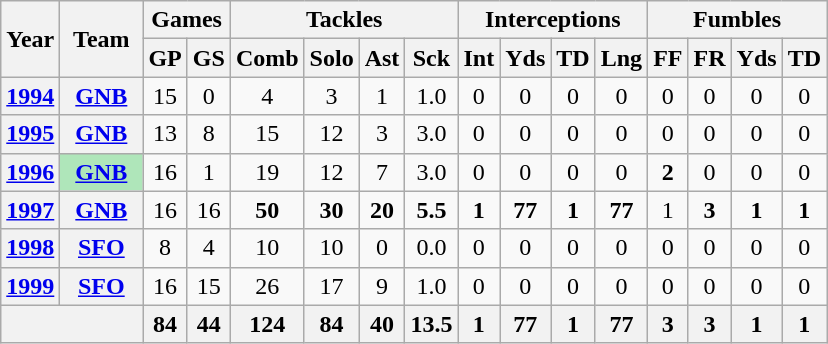<table class="wikitable" style="text-align:center">
<tr>
<th rowspan="2">Year</th>
<th rowspan="2">Team</th>
<th colspan="2">Games</th>
<th colspan="4">Tackles</th>
<th colspan="4">Interceptions</th>
<th colspan="4">Fumbles</th>
</tr>
<tr>
<th>GP</th>
<th>GS</th>
<th>Comb</th>
<th>Solo</th>
<th>Ast</th>
<th>Sck</th>
<th>Int</th>
<th>Yds</th>
<th>TD</th>
<th>Lng</th>
<th>FF</th>
<th>FR</th>
<th>Yds</th>
<th>TD</th>
</tr>
<tr>
<th><a href='#'>1994</a></th>
<th><a href='#'>GNB</a></th>
<td>15</td>
<td>0</td>
<td>4</td>
<td>3</td>
<td>1</td>
<td>1.0</td>
<td>0</td>
<td>0</td>
<td>0</td>
<td>0</td>
<td>0</td>
<td>0</td>
<td>0</td>
<td>0</td>
</tr>
<tr>
<th><a href='#'>1995</a></th>
<th><a href='#'>GNB</a></th>
<td>13</td>
<td>8</td>
<td>15</td>
<td>12</td>
<td>3</td>
<td>3.0</td>
<td>0</td>
<td>0</td>
<td>0</td>
<td>0</td>
<td>0</td>
<td>0</td>
<td>0</td>
<td>0</td>
</tr>
<tr>
<th><a href='#'>1996</a></th>
<th style="background:#afe6ba; width:3em;"><a href='#'>GNB</a></th>
<td>16</td>
<td>1</td>
<td>19</td>
<td>12</td>
<td>7</td>
<td>3.0</td>
<td>0</td>
<td>0</td>
<td>0</td>
<td>0</td>
<td><strong>2</strong></td>
<td>0</td>
<td>0</td>
<td>0</td>
</tr>
<tr>
<th><a href='#'>1997</a></th>
<th><a href='#'>GNB</a></th>
<td>16</td>
<td>16</td>
<td><strong>50</strong></td>
<td><strong>30</strong></td>
<td><strong>20</strong></td>
<td><strong>5.5</strong></td>
<td><strong>1</strong></td>
<td><strong>77</strong></td>
<td><strong>1</strong></td>
<td><strong>77</strong></td>
<td>1</td>
<td><strong>3</strong></td>
<td><strong>1</strong></td>
<td><strong>1</strong></td>
</tr>
<tr>
<th><a href='#'>1998</a></th>
<th><a href='#'>SFO</a></th>
<td>8</td>
<td>4</td>
<td>10</td>
<td>10</td>
<td>0</td>
<td>0.0</td>
<td>0</td>
<td>0</td>
<td>0</td>
<td>0</td>
<td>0</td>
<td>0</td>
<td>0</td>
<td>0</td>
</tr>
<tr>
<th><a href='#'>1999</a></th>
<th><a href='#'>SFO</a></th>
<td>16</td>
<td>15</td>
<td>26</td>
<td>17</td>
<td>9</td>
<td>1.0</td>
<td>0</td>
<td>0</td>
<td>0</td>
<td>0</td>
<td>0</td>
<td>0</td>
<td>0</td>
<td>0</td>
</tr>
<tr>
<th colspan="2"></th>
<th>84</th>
<th>44</th>
<th>124</th>
<th>84</th>
<th>40</th>
<th>13.5</th>
<th>1</th>
<th>77</th>
<th>1</th>
<th>77</th>
<th>3</th>
<th>3</th>
<th>1</th>
<th>1</th>
</tr>
</table>
